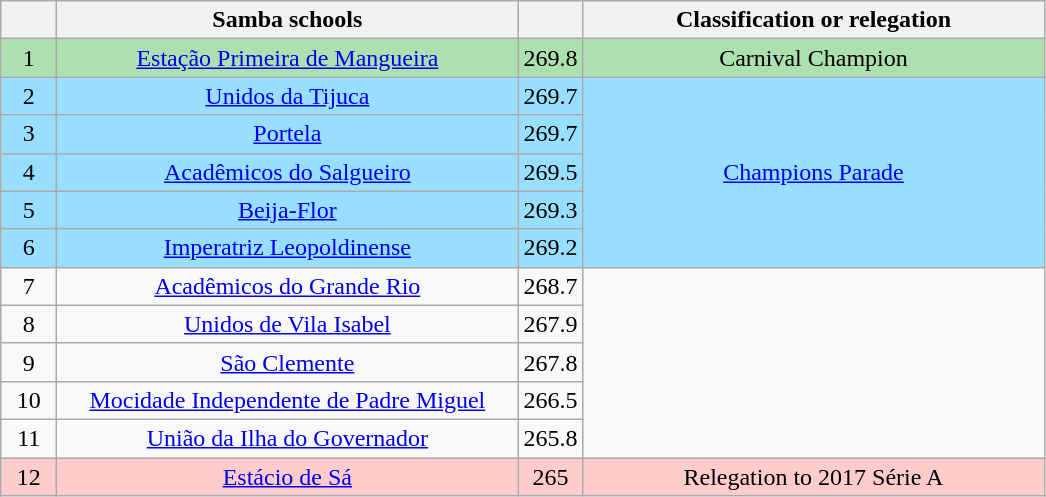<table class="wikitable">
<tr>
<th width="30"></th>
<th width="300">Samba schools</th>
<th width="20"></th>
<th width="300">Classification or relegation</th>
</tr>
<tr align="center">
<td bgcolor=ACE1AF>1</td>
<td bgcolor="ACE1AF"><a href='#'>Estação Primeira de Mangueira</a></td>
<td bgcolor="ACE1AF">269.8</td>
<td bgcolor=ACE1AF>Carnival Champion</td>
</tr>
<tr align="center">
<td bgcolor=97DEFF>2</td>
<td bgcolor=97DEFF><a href='#'>Unidos da Tijuca</a></td>
<td bgcolor="97DEFF">269.7</td>
<td rowspan="5" bgcolor=97DEFF><a href='#'><span>Champions Parade</span></a></td>
</tr>
<tr align="center">
<td bgcolor=97DEFF>3</td>
<td bgcolor=97DEFF><a href='#'>Portela</a></td>
<td bgcolor="97DEFF">269.7</td>
</tr>
<tr align="center">
<td bgcolor=97DEFF>4</td>
<td bgcolor=97DEFF><a href='#'>Acadêmicos do Salgueiro</a></td>
<td bgcolor="97DEFF">269.5</td>
</tr>
<tr align="center">
<td bgcolor=97DEFF>5</td>
<td bgcolor=97DEFF><a href='#'>Beija-Flor</a></td>
<td bgcolor="97DEFF">269.3</td>
</tr>
<tr align="center">
<td bgcolor=97DEFF>6</td>
<td bgcolor=97DEFF><a href='#'>Imperatriz Leopoldinense</a></td>
<td bgcolor="97DEFF">269.2</td>
</tr>
<tr align="center">
<td>7</td>
<td><a href='#'>Acadêmicos do Grande Rio</a></td>
<td>268.7</td>
<td rowspan="5"></td>
</tr>
<tr align="center">
<td>8</td>
<td><a href='#'>Unidos de Vila Isabel</a></td>
<td>267.9</td>
</tr>
<tr align="center">
<td>9</td>
<td><a href='#'>São Clemente</a></td>
<td>267.8</td>
</tr>
<tr align="center">
<td>10</td>
<td><a href='#'>Mocidade Independente de Padre Miguel</a></td>
<td>266.5</td>
</tr>
<tr align="center">
<td>11</td>
<td><a href='#'>União da Ilha do Governador</a></td>
<td>265.8</td>
</tr>
<tr align="center">
<td bgcolor=FFCCCC>12</td>
<td bgcolor=FFCCCC><a href='#'>Estácio de Sá</a></td>
<td bgcolor="FFCCCC">265</td>
<td bgcolor=FFCCCC><span>Relegation to 2017 Série A</span></td>
</tr>
</table>
